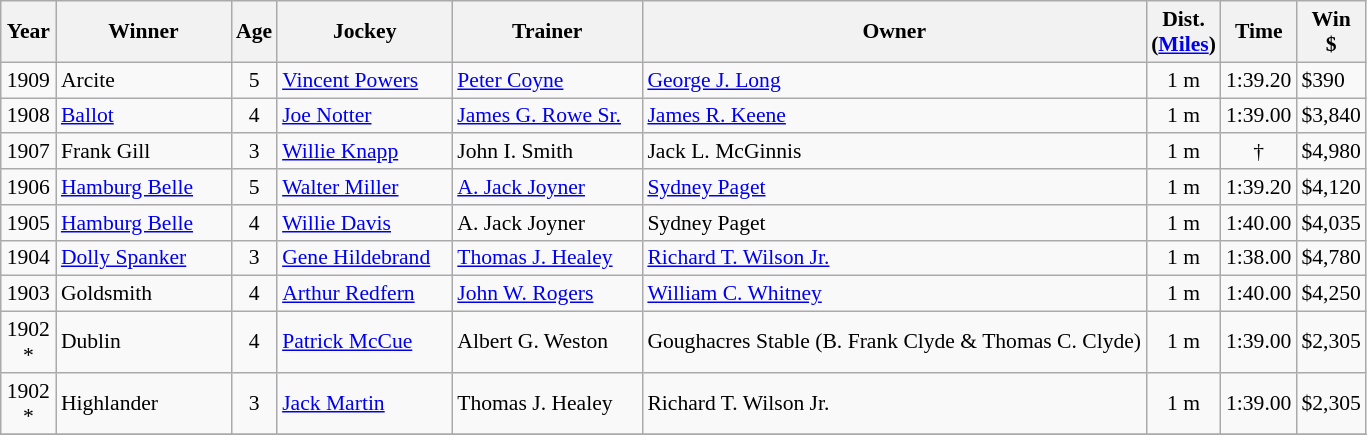<table class="wikitable sortable" style="font-size:90%">
<tr>
<th style="width:30px">Year<br></th>
<th style="width:110px">Winner<br></th>
<th style="width:20px">Age<br></th>
<th style="width:110px">Jockey<br></th>
<th style="width:120px">Trainer<br></th>
<th>Owner<br></th>
<th style="width:25px">Dist.<br> <span>(<a href='#'>Miles</a>)</span></th>
<th style="width:25px">Time<br></th>
<th style="width:25px">Win<br>$</th>
</tr>
<tr>
<td align=center>1909</td>
<td>Arcite</td>
<td align=center>5</td>
<td><a href='#'>Vincent Powers</a></td>
<td><a href='#'>Peter Coyne</a></td>
<td><a href='#'>George J. Long</a></td>
<td align=center>1 m</td>
<td>1:39.20</td>
<td>$390</td>
</tr>
<tr>
<td align=center>1908</td>
<td><a href='#'>Ballot</a></td>
<td align=center>4</td>
<td><a href='#'>Joe Notter</a></td>
<td><a href='#'>James G. Rowe Sr.</a></td>
<td><a href='#'>James R. Keene</a></td>
<td align=center>1 m</td>
<td>1:39.00</td>
<td>$3,840</td>
</tr>
<tr>
<td align=center>1907</td>
<td>Frank Gill</td>
<td align=center>3</td>
<td><a href='#'>Willie Knapp</a></td>
<td>John I. Smith</td>
<td>Jack L. McGinnis</td>
<td align=center>1 m</td>
<td align=center>†</td>
<td>$4,980</td>
</tr>
<tr>
<td align=center>1906</td>
<td><a href='#'>Hamburg Belle</a></td>
<td align=center>5</td>
<td><a href='#'>Walter Miller</a></td>
<td><a href='#'>A. Jack Joyner</a></td>
<td><a href='#'>Sydney Paget</a></td>
<td align=center>1 m</td>
<td>1:39.20</td>
<td>$4,120</td>
</tr>
<tr>
<td align=center>1905</td>
<td><a href='#'>Hamburg Belle</a></td>
<td align=center>4</td>
<td><a href='#'>Willie Davis</a></td>
<td>A. Jack Joyner</td>
<td>Sydney Paget</td>
<td align=center>1 m</td>
<td>1:40.00</td>
<td>$4,035</td>
</tr>
<tr>
<td align=center>1904</td>
<td><a href='#'>Dolly Spanker</a></td>
<td align=center>3</td>
<td><a href='#'>Gene Hildebrand</a></td>
<td><a href='#'>Thomas J. Healey</a></td>
<td><a href='#'>Richard T. Wilson Jr.</a></td>
<td align=center>1 m</td>
<td>1:38.00</td>
<td>$4,780</td>
</tr>
<tr>
<td align=center>1903</td>
<td>Goldsmith</td>
<td align=center>4</td>
<td><a href='#'>Arthur Redfern</a></td>
<td><a href='#'>John W. Rogers</a></td>
<td><a href='#'>William C. Whitney</a></td>
<td align=center>1 m</td>
<td>1:40.00</td>
<td>$4,250</td>
</tr>
<tr>
<td align=center>1902 *</td>
<td>Dublin</td>
<td align=center>4</td>
<td><a href='#'>Patrick McCue</a></td>
<td>Albert G. Weston</td>
<td>Goughacres Stable (B. Frank Clyde & Thomas C. Clyde)</td>
<td align=center>1 m</td>
<td>1:39.00</td>
<td>$2,305</td>
</tr>
<tr>
<td align=center>1902 *</td>
<td>Highlander</td>
<td align=center>3</td>
<td><a href='#'>Jack Martin</a></td>
<td>Thomas J. Healey</td>
<td>Richard T. Wilson Jr.</td>
<td align=center>1 m</td>
<td>1:39.00</td>
<td>$2,305</td>
</tr>
<tr>
</tr>
</table>
